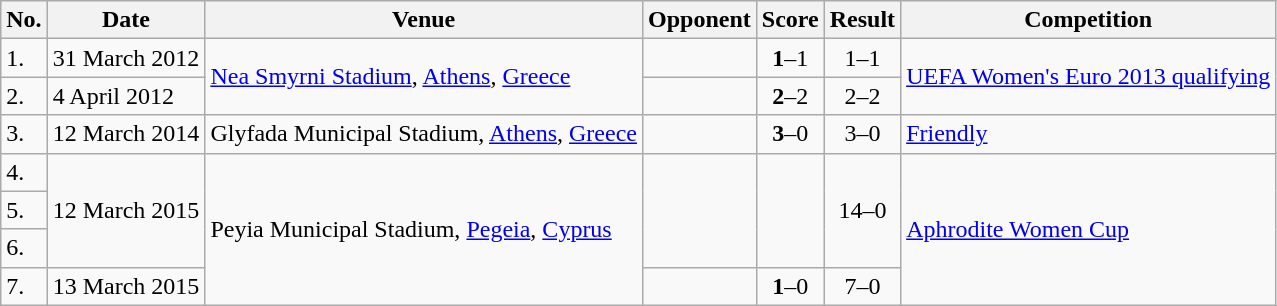<table class="wikitable">
<tr>
<th>No.</th>
<th>Date</th>
<th>Venue</th>
<th>Opponent</th>
<th>Score</th>
<th>Result</th>
<th>Competition</th>
</tr>
<tr>
<td>1.</td>
<td>31 March 2012</td>
<td rowspan=2><a href='#'>Nea Smyrni Stadium</a>, <a href='#'>Athens</a>, <a href='#'>Greece</a></td>
<td></td>
<td align=center><strong>1</strong>–1</td>
<td align=center>1–1</td>
<td rowspan=2><a href='#'>UEFA Women's Euro 2013 qualifying</a></td>
</tr>
<tr>
<td>2.</td>
<td>4 April 2012</td>
<td></td>
<td align=center><strong>2</strong>–2</td>
<td align=center>2–2</td>
</tr>
<tr>
<td>3.</td>
<td>12 March 2014</td>
<td>Glyfada Municipal Stadium, <a href='#'>Athens</a>, <a href='#'>Greece</a></td>
<td></td>
<td align=center><strong>3</strong>–0</td>
<td align=center>3–0</td>
<td><a href='#'>Friendly</a></td>
</tr>
<tr>
<td>4.</td>
<td rowspan=3>12 March 2015</td>
<td rowspan=4>Peyia Municipal Stadium, <a href='#'>Pegeia</a>, <a href='#'>Cyprus</a></td>
<td rowspan=3></td>
<td rowspan=3 align=center></td>
<td rowspan=3 align=center>14–0</td>
<td rowspan=4><a href='#'>Aphrodite Women Cup</a></td>
</tr>
<tr>
<td>5.</td>
</tr>
<tr>
<td>6.</td>
</tr>
<tr>
<td>7.</td>
<td>13 March 2015</td>
<td></td>
<td align=center><strong>1</strong>–0</td>
<td align=center>7–0</td>
</tr>
</table>
